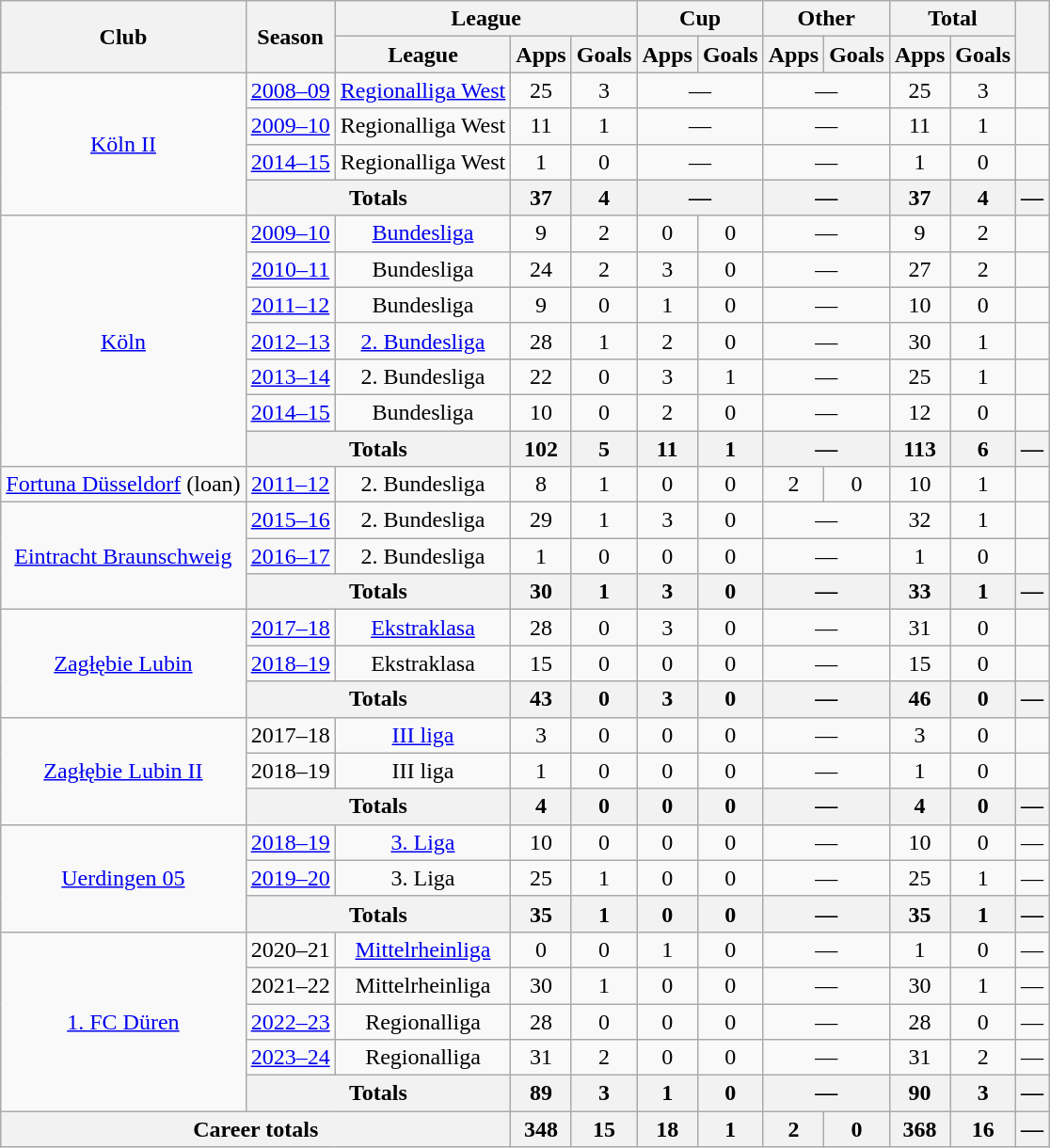<table class="wikitable" style="text-align: center">
<tr>
<th rowspan="2">Club</th>
<th rowspan="2">Season</th>
<th colspan="3">League</th>
<th colspan="2">Cup</th>
<th colspan="2">Other</th>
<th colspan="2">Total</th>
<th rowspan="2"></th>
</tr>
<tr>
<th>League</th>
<th>Apps</th>
<th>Goals</th>
<th>Apps</th>
<th>Goals</th>
<th>Apps</th>
<th>Goals</th>
<th>Apps</th>
<th>Goals</th>
</tr>
<tr>
<td rowspan="4"><a href='#'>Köln II</a></td>
<td><a href='#'>2008–09</a></td>
<td><a href='#'>Regionalliga West</a></td>
<td>25</td>
<td>3</td>
<td colspan="2">—</td>
<td colspan="2">—</td>
<td>25</td>
<td>3</td>
<td></td>
</tr>
<tr>
<td><a href='#'>2009–10</a></td>
<td>Regionalliga West</td>
<td>11</td>
<td>1</td>
<td colspan="2">—</td>
<td colspan="2">—</td>
<td>11</td>
<td>1</td>
<td></td>
</tr>
<tr>
<td><a href='#'>2014–15</a></td>
<td>Regionalliga West</td>
<td>1</td>
<td>0</td>
<td colspan="2">—</td>
<td colspan="2">—</td>
<td>1</td>
<td>0</td>
<td></td>
</tr>
<tr>
<th colspan="2">Totals</th>
<th>37</th>
<th>4</th>
<th colspan="2">—</th>
<th colspan="2">—</th>
<th>37</th>
<th>4</th>
<th>—</th>
</tr>
<tr>
<td rowspan="7"><a href='#'>Köln</a></td>
<td><a href='#'>2009–10</a></td>
<td><a href='#'>Bundesliga</a></td>
<td>9</td>
<td>2</td>
<td>0</td>
<td>0</td>
<td colspan="2">—</td>
<td>9</td>
<td>2</td>
<td></td>
</tr>
<tr>
<td><a href='#'>2010–11</a></td>
<td>Bundesliga</td>
<td>24</td>
<td>2</td>
<td>3</td>
<td>0</td>
<td colspan="2">—</td>
<td>27</td>
<td>2</td>
<td></td>
</tr>
<tr>
<td><a href='#'>2011–12</a></td>
<td>Bundesliga</td>
<td>9</td>
<td>0</td>
<td>1</td>
<td>0</td>
<td colspan="2">—</td>
<td>10</td>
<td>0</td>
<td></td>
</tr>
<tr>
<td><a href='#'>2012–13</a></td>
<td><a href='#'>2. Bundesliga</a></td>
<td>28</td>
<td>1</td>
<td>2</td>
<td>0</td>
<td colspan="2">—</td>
<td>30</td>
<td>1</td>
<td></td>
</tr>
<tr>
<td><a href='#'>2013–14</a></td>
<td>2. Bundesliga</td>
<td>22</td>
<td>0</td>
<td>3</td>
<td>1</td>
<td colspan="2">—</td>
<td>25</td>
<td>1</td>
<td></td>
</tr>
<tr>
<td><a href='#'>2014–15</a></td>
<td>Bundesliga</td>
<td>10</td>
<td>0</td>
<td>2</td>
<td>0</td>
<td colspan="2">—</td>
<td>12</td>
<td>0</td>
<td></td>
</tr>
<tr>
<th colspan="2">Totals</th>
<th>102</th>
<th>5</th>
<th>11</th>
<th>1</th>
<th colspan="2">—</th>
<th>113</th>
<th>6</th>
<th>—</th>
</tr>
<tr>
<td><a href='#'>Fortuna Düsseldorf</a> (loan)</td>
<td><a href='#'>2011–12</a></td>
<td>2. Bundesliga</td>
<td>8</td>
<td>1</td>
<td>0</td>
<td>0</td>
<td>2</td>
<td>0</td>
<td>10</td>
<td>1</td>
<td></td>
</tr>
<tr>
<td rowspan="3"><a href='#'>Eintracht Braunschweig</a></td>
<td><a href='#'>2015–16</a></td>
<td>2. Bundesliga</td>
<td>29</td>
<td>1</td>
<td>3</td>
<td>0</td>
<td colspan="2">—</td>
<td>32</td>
<td>1</td>
<td></td>
</tr>
<tr>
<td><a href='#'>2016–17</a></td>
<td>2. Bundesliga</td>
<td>1</td>
<td>0</td>
<td>0</td>
<td>0</td>
<td colspan="2">—</td>
<td>1</td>
<td>0</td>
<td></td>
</tr>
<tr>
<th colspan="2">Totals</th>
<th>30</th>
<th>1</th>
<th>3</th>
<th>0</th>
<th colspan="2">—</th>
<th>33</th>
<th>1</th>
<th>—</th>
</tr>
<tr>
<td rowspan="3"><a href='#'>Zagłębie Lubin</a></td>
<td><a href='#'>2017–18</a></td>
<td><a href='#'>Ekstraklasa</a></td>
<td>28</td>
<td>0</td>
<td>3</td>
<td>0</td>
<td colspan="2">—</td>
<td>31</td>
<td>0</td>
<td></td>
</tr>
<tr>
<td><a href='#'>2018–19</a></td>
<td>Ekstraklasa</td>
<td>15</td>
<td>0</td>
<td>0</td>
<td>0</td>
<td colspan="2">—</td>
<td>15</td>
<td>0</td>
<td></td>
</tr>
<tr>
<th colspan="2">Totals</th>
<th>43</th>
<th>0</th>
<th>3</th>
<th>0</th>
<th colspan="2">—</th>
<th>46</th>
<th>0</th>
<th>—</th>
</tr>
<tr>
<td rowspan="3"><a href='#'>Zagłębie Lubin II</a></td>
<td>2017–18</td>
<td><a href='#'>III liga</a></td>
<td>3</td>
<td>0</td>
<td>0</td>
<td>0</td>
<td colspan="2">—</td>
<td>3</td>
<td>0</td>
<td></td>
</tr>
<tr>
<td>2018–19</td>
<td>III liga</td>
<td>1</td>
<td>0</td>
<td>0</td>
<td>0</td>
<td colspan="2">—</td>
<td>1</td>
<td>0</td>
<td></td>
</tr>
<tr>
<th colspan="2">Totals</th>
<th>4</th>
<th>0</th>
<th>0</th>
<th>0</th>
<th colspan="2">—</th>
<th>4</th>
<th>0</th>
<th>—</th>
</tr>
<tr>
<td rowspan="3"><a href='#'>Uerdingen 05</a></td>
<td><a href='#'>2018–19</a></td>
<td><a href='#'>3. Liga</a></td>
<td>10</td>
<td>0</td>
<td>0</td>
<td>0</td>
<td colspan="2">—</td>
<td>10</td>
<td>0</td>
<td>—</td>
</tr>
<tr>
<td><a href='#'>2019–20</a></td>
<td>3. Liga</td>
<td>25</td>
<td>1</td>
<td>0</td>
<td>0</td>
<td colspan="2">—</td>
<td>25</td>
<td>1</td>
<td>—</td>
</tr>
<tr>
<th colspan="2">Totals</th>
<th>35</th>
<th>1</th>
<th>0</th>
<th>0</th>
<th colspan="2">—</th>
<th>35</th>
<th>1</th>
<th>—</th>
</tr>
<tr>
<td rowspan="5"><a href='#'>1. FC Düren</a></td>
<td>2020–21</td>
<td><a href='#'>Mittelrheinliga</a></td>
<td>0</td>
<td>0</td>
<td>1</td>
<td>0</td>
<td colspan="2">—</td>
<td>1</td>
<td>0</td>
<td>—</td>
</tr>
<tr>
<td>2021–22</td>
<td>Mittelrheinliga</td>
<td>30</td>
<td>1</td>
<td>0</td>
<td>0</td>
<td colspan="2">—</td>
<td>30</td>
<td>1</td>
<td>—</td>
</tr>
<tr>
<td><a href='#'>2022–23</a></td>
<td>Regionalliga</td>
<td>28</td>
<td>0</td>
<td>0</td>
<td>0</td>
<td colspan="2">—</td>
<td>28</td>
<td>0</td>
<td>—</td>
</tr>
<tr>
<td><a href='#'>2023–24</a></td>
<td>Regionalliga</td>
<td>31</td>
<td>2</td>
<td>0</td>
<td>0</td>
<td colspan="2">—</td>
<td>31</td>
<td>2</td>
<td>—</td>
</tr>
<tr>
<th colspan="2">Totals</th>
<th>89</th>
<th>3</th>
<th>1</th>
<th>0</th>
<th colspan="2">—</th>
<th>90</th>
<th>3</th>
<th>—</th>
</tr>
<tr>
<th colspan="3">Career totals</th>
<th>348</th>
<th>15</th>
<th>18</th>
<th>1</th>
<th>2</th>
<th>0</th>
<th>368</th>
<th>16</th>
<th>—</th>
</tr>
</table>
